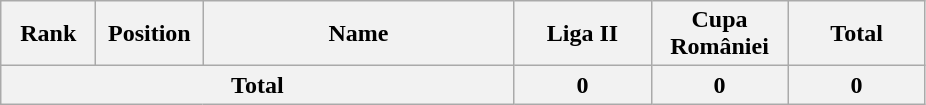<table class="wikitable" style="text-align:center;">
<tr>
<th style="width:56px;">Rank</th>
<th style="width:64px;">Position</th>
<th style="width:200px;">Name</th>
<th style="width:84px;">Liga II</th>
<th style="width:84px;">Cupa României</th>
<th style="width:84px;">Total</th>
</tr>
<tr>
<th colspan="3">Total</th>
<th>0</th>
<th>0</th>
<th>0</th>
</tr>
</table>
